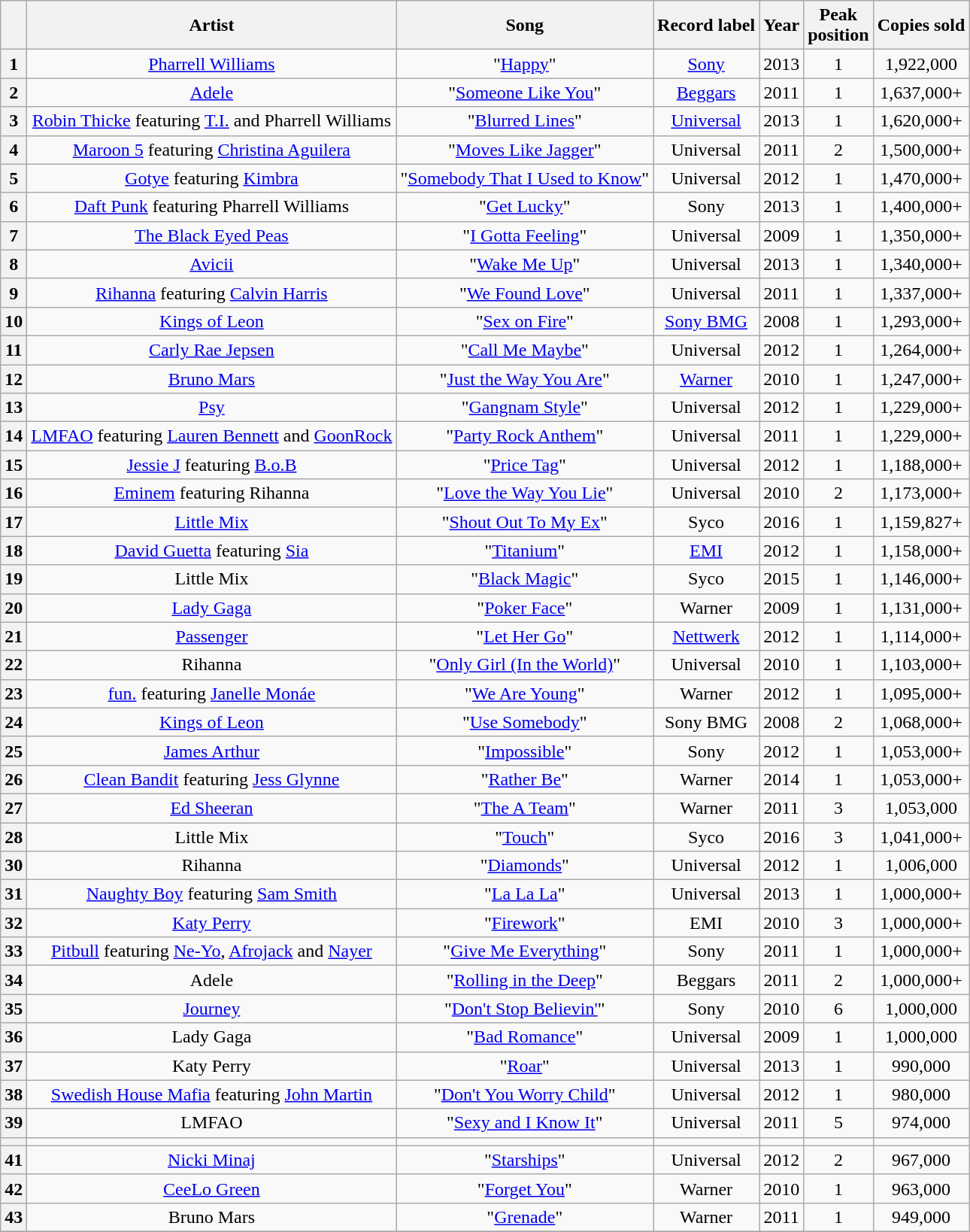<table class="wikitable plainrowheaders sortable" style="text-align:center">
<tr>
<th scope="col"></th>
<th scope="col">Artist</th>
<th scope="col">Song</th>
<th scope="col">Record label</th>
<th scope="col">Year</th>
<th scope="col">Peak<br>position</th>
<th scope="col">Copies sold</th>
</tr>
<tr>
<th scope=row style="text-align:center;">1</th>
<td><a href='#'>Pharrell Williams</a></td>
<td>"<a href='#'>Happy</a>"</td>
<td><a href='#'>Sony</a></td>
<td align=center>2013</td>
<td>1</td>
<td>1,922,000</td>
</tr>
<tr>
<th scope=row style="text-align:center;">2</th>
<td><a href='#'>Adele</a></td>
<td>"<a href='#'>Someone Like You</a>"</td>
<td><a href='#'>Beggars</a></td>
<td align=center>2011</td>
<td>1</td>
<td>1,637,000+</td>
</tr>
<tr>
<th scope=row style="text-align:center;">3</th>
<td><a href='#'>Robin Thicke</a> featuring <a href='#'>T.I.</a> and Pharrell Williams</td>
<td>"<a href='#'>Blurred Lines</a>"</td>
<td><a href='#'>Universal</a></td>
<td align=center>2013</td>
<td>1</td>
<td>1,620,000+</td>
</tr>
<tr>
<th scope=row style="text-align:center;">4</th>
<td><a href='#'>Maroon 5</a> featuring <a href='#'>Christina Aguilera</a></td>
<td>"<a href='#'>Moves Like Jagger</a>"</td>
<td>Universal</td>
<td align=center>2011</td>
<td>2</td>
<td>1,500,000+</td>
</tr>
<tr>
<th scope=row style="text-align:center;">5</th>
<td><a href='#'>Gotye</a> featuring <a href='#'>Kimbra</a></td>
<td>"<a href='#'>Somebody That I Used to Know</a>"</td>
<td>Universal</td>
<td align=center>2012</td>
<td>1</td>
<td>1,470,000+</td>
</tr>
<tr>
<th scope=row style="text-align:center;">6</th>
<td><a href='#'>Daft Punk</a> featuring Pharrell Williams</td>
<td>"<a href='#'>Get Lucky</a>"</td>
<td>Sony</td>
<td align=center>2013</td>
<td>1</td>
<td>1,400,000+</td>
</tr>
<tr>
<th scope=row style="text-align:center;">7</th>
<td><a href='#'>The Black Eyed Peas</a></td>
<td>"<a href='#'>I Gotta Feeling</a>"</td>
<td>Universal</td>
<td align=center>2009</td>
<td>1</td>
<td>1,350,000+</td>
</tr>
<tr>
<th scope=row style="text-align:center;">8</th>
<td><a href='#'>Avicii</a></td>
<td>"<a href='#'>Wake Me Up</a>"</td>
<td>Universal</td>
<td align=center>2013</td>
<td>1</td>
<td>1,340,000+</td>
</tr>
<tr>
<th scope=row style="text-align:center;">9</th>
<td><a href='#'>Rihanna</a> featuring <a href='#'>Calvin Harris</a></td>
<td>"<a href='#'>We Found Love</a>"</td>
<td>Universal</td>
<td align=center>2011</td>
<td>1</td>
<td>1,337,000+</td>
</tr>
<tr>
<th scope=row style="text-align:center;">10</th>
<td><a href='#'>Kings of Leon</a></td>
<td>"<a href='#'>Sex on Fire</a>"</td>
<td><a href='#'>Sony BMG</a></td>
<td align=center>2008</td>
<td>1</td>
<td>1,293,000+</td>
</tr>
<tr>
<th scope=row style="text-align:center;">11</th>
<td><a href='#'>Carly Rae Jepsen</a></td>
<td>"<a href='#'>Call Me Maybe</a>"</td>
<td>Universal</td>
<td align=center>2012</td>
<td>1</td>
<td>1,264,000+</td>
</tr>
<tr>
<th scope=row style="text-align:center;">12</th>
<td><a href='#'>Bruno Mars</a></td>
<td>"<a href='#'>Just the Way You Are</a>"</td>
<td><a href='#'>Warner</a></td>
<td align=center>2010</td>
<td>1</td>
<td>1,247,000+</td>
</tr>
<tr>
<th scope=row style="text-align:center;">13</th>
<td><a href='#'>Psy</a></td>
<td>"<a href='#'>Gangnam Style</a>"</td>
<td>Universal</td>
<td align=center>2012</td>
<td>1</td>
<td>1,229,000+</td>
</tr>
<tr>
<th scope=row style="text-align:center;">14</th>
<td><a href='#'>LMFAO</a> featuring <a href='#'>Lauren Bennett</a> and <a href='#'>GoonRock</a></td>
<td>"<a href='#'>Party Rock Anthem</a>"</td>
<td>Universal</td>
<td align=center>2011</td>
<td>1</td>
<td>1,229,000+</td>
</tr>
<tr>
<th scope=row style="text-align:center;">15</th>
<td><a href='#'>Jessie J</a> featuring <a href='#'>B.o.B</a></td>
<td>"<a href='#'>Price Tag</a>"</td>
<td>Universal</td>
<td align=center>2012</td>
<td>1</td>
<td>1,188,000+</td>
</tr>
<tr>
<th scope=row style="text-align:center;">16</th>
<td><a href='#'>Eminem</a> featuring Rihanna</td>
<td>"<a href='#'>Love the Way You Lie</a>"</td>
<td>Universal</td>
<td align=center>2010</td>
<td>2</td>
<td>1,173,000+</td>
</tr>
<tr>
<th scope=row style="text-align:center;">17</th>
<td><a href='#'>Little Mix</a></td>
<td>"<a href='#'>Shout Out To My Ex</a>"</td>
<td>Syco</td>
<td>2016</td>
<td>1</td>
<td>1,159,827+</td>
</tr>
<tr>
<th scope="row" style="text-align:center;">18</th>
<td><a href='#'>David Guetta</a> featuring <a href='#'>Sia</a></td>
<td>"<a href='#'>Titanium</a>"</td>
<td><a href='#'>EMI</a></td>
<td align="center">2012</td>
<td>1</td>
<td>1,158,000+</td>
</tr>
<tr>
<th scope=row style="text-align:center;">19</th>
<td>Little Mix</td>
<td>"<a href='#'>Black Magic</a>"</td>
<td>Syco</td>
<td>2015</td>
<td>1</td>
<td>1,146,000+</td>
</tr>
<tr>
<th scope="row" style="text-align:center;">20</th>
<td><a href='#'>Lady Gaga</a></td>
<td>"<a href='#'>Poker Face</a>"</td>
<td>Warner</td>
<td align="center">2009</td>
<td>1</td>
<td>1,131,000+</td>
</tr>
<tr>
<th scope="row" style="text-align:center;">21</th>
<td><a href='#'>Passenger</a></td>
<td>"<a href='#'>Let Her Go</a>"</td>
<td><a href='#'>Nettwerk</a></td>
<td align="center">2012</td>
<td>1</td>
<td>1,114,000+</td>
</tr>
<tr>
<th scope="row" style="text-align:center;">22</th>
<td>Rihanna</td>
<td>"<a href='#'>Only Girl (In the World)</a>"</td>
<td>Universal</td>
<td align="center">2010</td>
<td>1</td>
<td>1,103,000+</td>
</tr>
<tr>
<th scope="row" style="text-align:center;">23</th>
<td><a href='#'>fun.</a> featuring <a href='#'>Janelle Monáe</a></td>
<td>"<a href='#'>We Are Young</a>"</td>
<td>Warner</td>
<td align="center">2012</td>
<td>1</td>
<td>1,095,000+</td>
</tr>
<tr>
<th scope="row" style="text-align:center;">24</th>
<td><a href='#'>Kings of Leon</a></td>
<td>"<a href='#'>Use Somebody</a>"</td>
<td>Sony BMG</td>
<td align="center">2008</td>
<td>2</td>
<td>1,068,000+</td>
</tr>
<tr>
<th scope="row" style="text-align:center;">25</th>
<td><a href='#'>James Arthur</a></td>
<td>"<a href='#'>Impossible</a>"</td>
<td>Sony</td>
<td align="center">2012</td>
<td>1</td>
<td>1,053,000+</td>
</tr>
<tr>
<th scope="row" style="text-align:center;">26</th>
<td><a href='#'>Clean Bandit</a> featuring <a href='#'>Jess Glynne</a></td>
<td>"<a href='#'>Rather Be</a>"</td>
<td>Warner</td>
<td align="center">2014</td>
<td>1</td>
<td>1,053,000+</td>
</tr>
<tr>
<th scope="row" style="text-align:center;">27</th>
<td><a href='#'>Ed Sheeran</a></td>
<td>"<a href='#'>The A Team</a>"</td>
<td>Warner</td>
<td align="center">2011</td>
<td>3</td>
<td>1,053,000</td>
</tr>
<tr>
<th scope=row style="text-align:center;">28</th>
<td>Little Mix</td>
<td>"<a href='#'>Touch</a>"</td>
<td>Syco</td>
<td>2016</td>
<td>3</td>
<td>1,041,000+</td>
</tr>
<tr>
<th scope="row" style="text-align:center;">30</th>
<td>Rihanna</td>
<td>"<a href='#'>Diamonds</a>"</td>
<td>Universal</td>
<td align="center">2012</td>
<td>1</td>
<td>1,006,000</td>
</tr>
<tr>
<th scope="row" style="text-align:center;">31</th>
<td><a href='#'>Naughty Boy</a> featuring <a href='#'>Sam Smith</a></td>
<td>"<a href='#'>La La La</a>"</td>
<td>Universal</td>
<td align="center">2013</td>
<td>1</td>
<td>1,000,000+</td>
</tr>
<tr>
<th scope="row" style="text-align:center;">32</th>
<td><a href='#'>Katy Perry</a></td>
<td>"<a href='#'>Firework</a>"</td>
<td>EMI</td>
<td align="center">2010</td>
<td>3</td>
<td>1,000,000+</td>
</tr>
<tr>
<th scope="row" style="text-align:center;">33</th>
<td><a href='#'>Pitbull</a> featuring <a href='#'>Ne-Yo</a>, <a href='#'>Afrojack</a> and <a href='#'>Nayer</a></td>
<td>"<a href='#'>Give Me Everything</a>"</td>
<td>Sony</td>
<td align="center">2011</td>
<td>1</td>
<td>1,000,000+</td>
</tr>
<tr>
<th scope="row" style="text-align:center;">34</th>
<td>Adele</td>
<td>"<a href='#'>Rolling in the Deep</a>"</td>
<td>Beggars</td>
<td align="center">2011</td>
<td>2</td>
<td>1,000,000+</td>
</tr>
<tr>
<th scope="row" style="text-align:center;">35</th>
<td><a href='#'>Journey</a></td>
<td>"<a href='#'>Don't Stop Believin'</a>"</td>
<td>Sony</td>
<td align="center">2010</td>
<td>6</td>
<td>1,000,000</td>
</tr>
<tr>
<th scope="row" style="text-align:center;">36</th>
<td>Lady Gaga</td>
<td>"<a href='#'>Bad Romance</a>"</td>
<td>Universal</td>
<td align="center">2009</td>
<td>1</td>
<td>1,000,000</td>
</tr>
<tr>
<th scope="row" style="text-align:center;">37</th>
<td>Katy Perry</td>
<td>"<a href='#'>Roar</a>"</td>
<td>Universal</td>
<td align="center">2013</td>
<td>1</td>
<td>990,000</td>
</tr>
<tr>
<th scope="row" style="text-align:center;">38</th>
<td><a href='#'>Swedish House Mafia</a> featuring <a href='#'>John Martin</a></td>
<td>"<a href='#'>Don't You Worry Child</a>"</td>
<td>Universal</td>
<td align="center">2012</td>
<td>1</td>
<td>980,000</td>
</tr>
<tr>
<th scope="row" style="text-align:center;">39</th>
<td>LMFAO</td>
<td>"<a href='#'>Sexy and I Know It</a>"</td>
<td>Universal</td>
<td align="center">2011</td>
<td>5</td>
<td>974,000</td>
</tr>
<tr>
<th></th>
<td></td>
<td></td>
<td></td>
<td></td>
<td></td>
<td></td>
</tr>
<tr>
<th scope="row" style="text-align:center;">41</th>
<td><a href='#'>Nicki Minaj</a></td>
<td>"<a href='#'>Starships</a>"</td>
<td>Universal</td>
<td align="center">2012</td>
<td>2</td>
<td>967,000</td>
</tr>
<tr>
<th scope="row" style="text-align:center;">42</th>
<td><a href='#'>CeeLo Green</a></td>
<td>"<a href='#'>Forget You</a>"</td>
<td>Warner</td>
<td align="center">2010</td>
<td>1</td>
<td>963,000</td>
</tr>
<tr>
<th scope="row" style="text-align:center;">43</th>
<td>Bruno Mars</td>
<td>"<a href='#'>Grenade</a>"</td>
<td>Warner</td>
<td align="center">2011</td>
<td>1</td>
<td>949,000</td>
</tr>
<tr>
</tr>
</table>
